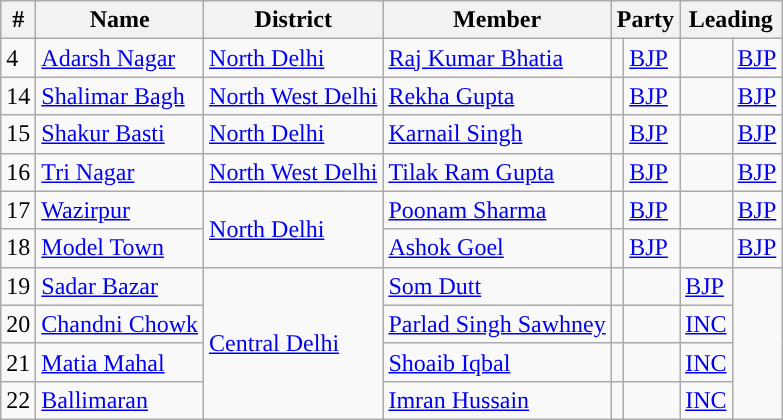<table class="wikitable">
<tr>
<th>#</th>
<th>Name</th>
<th>District</th>
<th>Member</th>
<th colspan="2">Party</th>
<th colspan="2">Leading<br></th>
</tr>
<tr>
<td>4</td>
<td><a href='#'>Adarsh Nagar</a></td>
<td><a href='#'>North Delhi</a></td>
<td><a href='#'>Raj Kumar Bhatia</a></td>
<td style="background-color:"></td>
<td><a href='#'>BJP</a></td>
<td style="background-color:"></td>
<td><a href='#'>BJP</a></td>
</tr>
<tr>
<td>14</td>
<td><a href='#'>Shalimar Bagh</a></td>
<td><a href='#'>North West Delhi</a></td>
<td><a href='#'>Rekha Gupta</a></td>
<td style="background-color:"></td>
<td><a href='#'>BJP</a></td>
<td style="background-color:"></td>
<td><a href='#'>BJP</a></td>
</tr>
<tr>
<td>15</td>
<td><a href='#'>Shakur Basti</a></td>
<td><a href='#'>North Delhi</a></td>
<td><a href='#'>Karnail Singh</a></td>
<td style="background-color:"></td>
<td><a href='#'>BJP</a></td>
<td style="background-color:"></td>
<td><a href='#'>BJP</a></td>
</tr>
<tr>
<td>16</td>
<td><a href='#'>Tri Nagar</a></td>
<td><a href='#'>North West Delhi</a></td>
<td><a href='#'>Tilak Ram Gupta</a></td>
<td style="background-color:"></td>
<td><a href='#'>BJP</a></td>
<td style="background-color:"></td>
<td><a href='#'>BJP</a></td>
</tr>
<tr>
<td>17</td>
<td><a href='#'>Wazirpur</a></td>
<td rowspan="2"><a href='#'>North Delhi</a></td>
<td><a href='#'>Poonam Sharma</a></td>
<td style="background-color:"></td>
<td><a href='#'>BJP</a></td>
<td style="background-color:"></td>
<td><a href='#'>BJP</a></td>
</tr>
<tr>
<td>18</td>
<td><a href='#'>Model Town</a></td>
<td><a href='#'>Ashok Goel</a></td>
<td style="background-color:"></td>
<td><a href='#'>BJP</a></td>
<td style="background-color:"></td>
<td><a href='#'>BJP</a></td>
</tr>
<tr>
<td>19</td>
<td><a href='#'>Sadar Bazar</a></td>
<td rowspan="4"><a href='#'>Central Delhi</a></td>
<td><a href='#'>Som Dutt</a></td>
<td></td>
<td style="background-color:"></td>
<td><a href='#'>BJP</a></td>
</tr>
<tr>
<td>20</td>
<td><a href='#'>Chandni Chowk</a></td>
<td><a href='#'>Parlad Singh Sawhney</a></td>
<td></td>
<td style="background-color:"></td>
<td><a href='#'>INC</a></td>
</tr>
<tr>
<td>21</td>
<td><a href='#'>Matia Mahal</a></td>
<td><a href='#'>Shoaib Iqbal</a></td>
<td></td>
<td style="background-color:"></td>
<td><a href='#'>INC</a></td>
</tr>
<tr>
<td>22</td>
<td><a href='#'>Ballimaran</a></td>
<td><a href='#'>Imran Hussain</a></td>
<td></td>
<td style="background-color:"></td>
<td><a href='#'>INC</a></td>
</tr>
</table>
